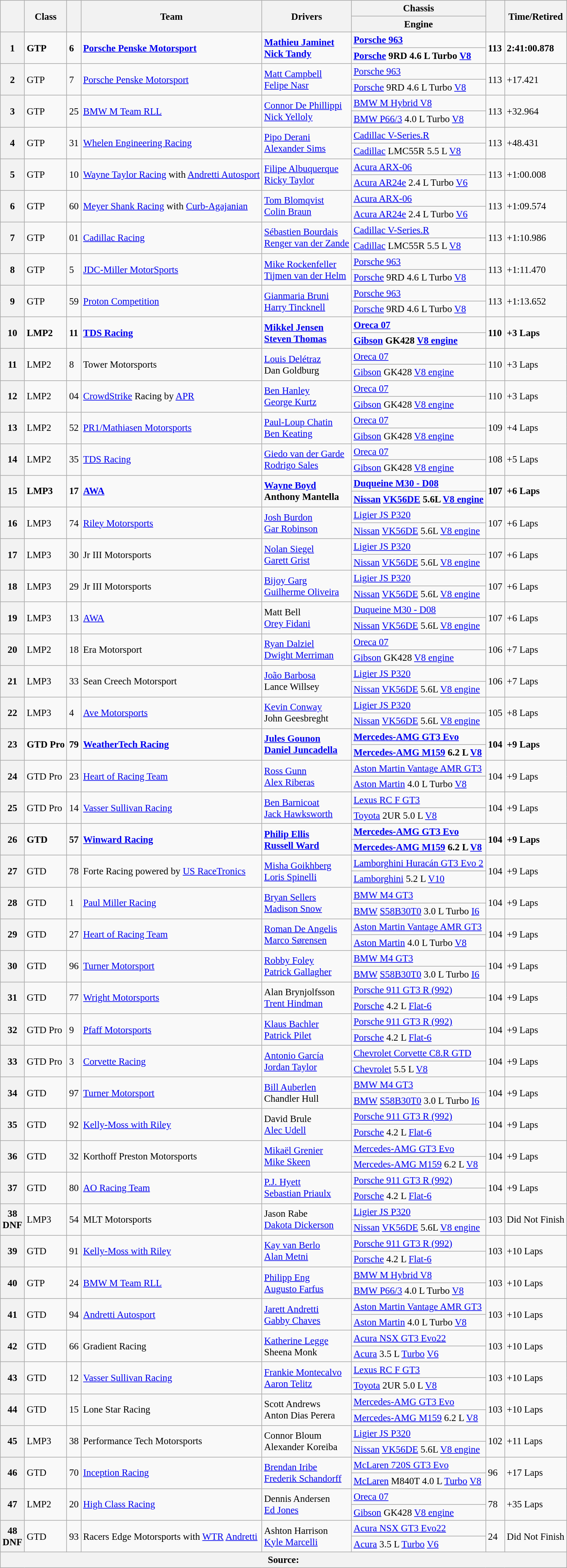<table class="wikitable" style="font-size:95%;">
<tr>
<th rowspan="2"></th>
<th rowspan="2">Class</th>
<th rowspan="2"></th>
<th rowspan="2">Team</th>
<th rowspan="2">Drivers</th>
<th>Chassis</th>
<th rowspan="2"></th>
<th rowspan="2">Time/Retired</th>
</tr>
<tr>
<th>Engine</th>
</tr>
<tr style="font-weight:bold">
<th rowspan="2">1</th>
<td rowspan="2">GTP</td>
<td rowspan="2">6</td>
<td rowspan="2"> <a href='#'>Porsche Penske Motorsport</a></td>
<td rowspan="2"> <a href='#'>Mathieu Jaminet</a><br> <a href='#'>Nick Tandy</a></td>
<td><a href='#'>Porsche 963</a></td>
<td rowspan="2">113</td>
<td rowspan="2">2:41:00.878</td>
</tr>
<tr style="font-weight:bold">
<td><a href='#'>Porsche</a> 9RD 4.6 L Turbo <a href='#'>V8</a></td>
</tr>
<tr>
<th rowspan="2">2</th>
<td rowspan="2">GTP</td>
<td rowspan="2">7</td>
<td rowspan="2"> <a href='#'>Porsche Penske Motorsport</a></td>
<td rowspan="2"> <a href='#'>Matt Campbell</a><br> <a href='#'>Felipe Nasr</a></td>
<td><a href='#'>Porsche 963</a></td>
<td rowspan="2">113</td>
<td rowspan="2">+17.421</td>
</tr>
<tr>
<td><a href='#'>Porsche</a> 9RD 4.6 L Turbo <a href='#'>V8</a></td>
</tr>
<tr>
<th rowspan="2">3</th>
<td rowspan="2">GTP</td>
<td rowspan="2">25</td>
<td rowspan="2"> <a href='#'>BMW M Team RLL</a></td>
<td rowspan="2"> <a href='#'>Connor De Phillippi</a><br> <a href='#'>Nick Yelloly</a></td>
<td><a href='#'>BMW M Hybrid V8</a></td>
<td rowspan="2">113</td>
<td rowspan="2">+32.964</td>
</tr>
<tr>
<td><a href='#'>BMW P66/3</a> 4.0 L Turbo <a href='#'>V8</a></td>
</tr>
<tr>
<th rowspan="2">4</th>
<td rowspan="2">GTP</td>
<td rowspan="2">31</td>
<td rowspan="2"> <a href='#'>Whelen Engineering Racing</a></td>
<td rowspan="2"> <a href='#'>Pipo Derani</a><br> <a href='#'>Alexander Sims</a></td>
<td><a href='#'>Cadillac V-Series.R</a></td>
<td rowspan="2">113</td>
<td rowspan="2">+48.431</td>
</tr>
<tr>
<td><a href='#'>Cadillac</a> LMC55R 5.5 L <a href='#'>V8</a></td>
</tr>
<tr>
<th rowspan="2">5</th>
<td rowspan="2">GTP</td>
<td rowspan="2">10</td>
<td rowspan="2"> <a href='#'>Wayne Taylor Racing</a> with <a href='#'>Andretti Autosport</a></td>
<td rowspan="2"> <a href='#'>Filipe Albuquerque</a><br> <a href='#'>Ricky Taylor</a></td>
<td><a href='#'>Acura ARX-06</a></td>
<td rowspan="2">113</td>
<td rowspan="2">+1:00.008</td>
</tr>
<tr>
<td><a href='#'>Acura AR24e</a> 2.4 L Turbo <a href='#'>V6</a></td>
</tr>
<tr>
<th rowspan="2">6</th>
<td rowspan="2">GTP</td>
<td rowspan="2">60</td>
<td rowspan="2"> <a href='#'>Meyer Shank Racing</a> with <a href='#'>Curb-Agajanian</a></td>
<td rowspan="2"> <a href='#'>Tom Blomqvist</a><br> <a href='#'>Colin Braun</a></td>
<td><a href='#'>Acura ARX-06</a></td>
<td rowspan="2">113</td>
<td rowspan="2">+1:09.574</td>
</tr>
<tr>
<td><a href='#'>Acura AR24e</a> 2.4 L Turbo <a href='#'>V6</a></td>
</tr>
<tr>
<th rowspan="2">7</th>
<td rowspan="2">GTP</td>
<td rowspan="2">01</td>
<td rowspan="2"> <a href='#'>Cadillac Racing</a></td>
<td rowspan="2"> <a href='#'>Sébastien Bourdais</a><br> <a href='#'>Renger van der Zande</a></td>
<td><a href='#'>Cadillac V-Series.R</a></td>
<td rowspan="2">113</td>
<td rowspan="2">+1:10.986</td>
</tr>
<tr>
<td><a href='#'>Cadillac</a> LMC55R 5.5 L <a href='#'>V8</a></td>
</tr>
<tr>
<th rowspan="2">8</th>
<td rowspan="2">GTP</td>
<td rowspan="2">5</td>
<td rowspan="2"> <a href='#'>JDC-Miller MotorSports</a></td>
<td rowspan="2"> <a href='#'>Mike Rockenfeller</a><br> <a href='#'>Tijmen van der Helm</a></td>
<td><a href='#'>Porsche 963</a></td>
<td rowspan="2">113</td>
<td rowspan="2">+1:11.470</td>
</tr>
<tr>
<td><a href='#'>Porsche</a> 9RD 4.6 L Turbo <a href='#'>V8</a></td>
</tr>
<tr>
<th rowspan="2">9</th>
<td rowspan="2">GTP</td>
<td rowspan="2">59</td>
<td rowspan="2"> <a href='#'>Proton Competition</a></td>
<td rowspan="2"> <a href='#'>Gianmaria Bruni</a><br> <a href='#'>Harry Tincknell</a></td>
<td><a href='#'>Porsche 963</a></td>
<td rowspan="2">113</td>
<td rowspan="2">+1:13.652</td>
</tr>
<tr>
<td><a href='#'>Porsche</a> 9RD 4.6 L Turbo <a href='#'>V8</a></td>
</tr>
<tr style="font-weight:bold">
<th rowspan="2">10</th>
<td rowspan="2">LMP2</td>
<td rowspan="2">11</td>
<td rowspan="2"> <a href='#'>TDS Racing</a></td>
<td rowspan="2"> <a href='#'>Mikkel Jensen</a><br> <a href='#'>Steven Thomas</a></td>
<td><a href='#'>Oreca 07</a></td>
<td rowspan="2">110</td>
<td rowspan="2">+3 Laps</td>
</tr>
<tr style="font-weight:bold">
<td><a href='#'>Gibson</a> GK428 <a href='#'>V8 engine</a></td>
</tr>
<tr>
<th rowspan="2">11</th>
<td rowspan="2">LMP2</td>
<td rowspan="2">8</td>
<td rowspan="2"> Tower Motorsports</td>
<td rowspan="2"> <a href='#'>Louis Delétraz</a><br> Dan Goldburg</td>
<td><a href='#'>Oreca 07</a></td>
<td rowspan="2">110</td>
<td rowspan="2">+3 Laps</td>
</tr>
<tr>
<td><a href='#'>Gibson</a> GK428 <a href='#'>V8 engine</a></td>
</tr>
<tr>
<th rowspan="2">12</th>
<td rowspan="2">LMP2</td>
<td rowspan="2">04</td>
<td rowspan="2"> <a href='#'>CrowdStrike</a> Racing by <a href='#'>APR</a></td>
<td rowspan="2"> <a href='#'>Ben Hanley</a><br> <a href='#'>George Kurtz</a></td>
<td><a href='#'>Oreca 07</a></td>
<td rowspan="2">110</td>
<td rowspan="2">+3 Laps</td>
</tr>
<tr>
<td><a href='#'>Gibson</a> GK428 <a href='#'>V8 engine</a></td>
</tr>
<tr>
<th rowspan="2">13</th>
<td rowspan="2">LMP2</td>
<td rowspan="2">52</td>
<td rowspan="2"> <a href='#'>PR1/Mathiasen Motorsports</a></td>
<td rowspan="2"> <a href='#'>Paul-Loup Chatin</a><br> <a href='#'>Ben Keating</a></td>
<td><a href='#'>Oreca 07</a></td>
<td rowspan="2">109</td>
<td rowspan="2">+4 Laps</td>
</tr>
<tr>
<td><a href='#'>Gibson</a> GK428 <a href='#'>V8 engine</a></td>
</tr>
<tr>
<th rowspan="2">14</th>
<td rowspan="2">LMP2</td>
<td rowspan="2">35</td>
<td rowspan="2"> <a href='#'>TDS Racing</a></td>
<td rowspan="2"> <a href='#'>Giedo van der Garde</a><br> <a href='#'>Rodrigo Sales</a></td>
<td><a href='#'>Oreca 07</a></td>
<td rowspan="2">108</td>
<td rowspan="2">+5 Laps</td>
</tr>
<tr>
<td><a href='#'>Gibson</a> GK428 <a href='#'>V8 engine</a></td>
</tr>
<tr style="font-weight:bold">
<th rowspan="2">15</th>
<td rowspan="2">LMP3</td>
<td rowspan="2">17</td>
<td rowspan="2"> <a href='#'>AWA</a></td>
<td rowspan="2"> <a href='#'>Wayne Boyd</a><br> Anthony Mantella</td>
<td><a href='#'>Duqueine M30 - D08</a></td>
<td rowspan="2">107</td>
<td rowspan="2">+6 Laps</td>
</tr>
<tr style="font-weight:bold">
<td><a href='#'>Nissan</a> <a href='#'>VK56DE</a> 5.6L <a href='#'>V8 engine</a></td>
</tr>
<tr>
<th rowspan="2">16</th>
<td rowspan="2">LMP3</td>
<td rowspan="2">74</td>
<td rowspan="2"> <a href='#'>Riley Motorsports</a></td>
<td rowspan="2"> <a href='#'>Josh Burdon</a><br> <a href='#'>Gar Robinson</a></td>
<td><a href='#'>Ligier JS P320</a></td>
<td rowspan="2">107</td>
<td rowspan="2">+6 Laps</td>
</tr>
<tr>
<td><a href='#'>Nissan</a> <a href='#'>VK56DE</a> 5.6L <a href='#'>V8 engine</a></td>
</tr>
<tr>
<th rowspan="2">17</th>
<td rowspan="2">LMP3</td>
<td rowspan="2">30</td>
<td rowspan="2"> Jr III Motorsports</td>
<td rowspan="2"> <a href='#'>Nolan Siegel</a><br> <a href='#'>Garett Grist</a></td>
<td><a href='#'>Ligier JS P320</a></td>
<td rowspan="2">107</td>
<td rowspan="2">+6 Laps</td>
</tr>
<tr>
<td><a href='#'>Nissan</a> <a href='#'>VK56DE</a> 5.6L <a href='#'>V8 engine</a></td>
</tr>
<tr>
<th rowspan="2">18</th>
<td rowspan="2">LMP3</td>
<td rowspan="2">29</td>
<td rowspan="2"> Jr III Motorsports</td>
<td rowspan="2"> <a href='#'>Bijoy Garg</a><br> <a href='#'>Guilherme Oliveira</a></td>
<td><a href='#'>Ligier JS P320</a></td>
<td rowspan="2">107</td>
<td rowspan="2">+6 Laps</td>
</tr>
<tr>
<td><a href='#'>Nissan</a> <a href='#'>VK56DE</a> 5.6L <a href='#'>V8 engine</a></td>
</tr>
<tr>
<th rowspan="2">19</th>
<td rowspan="2">LMP3</td>
<td rowspan="2">13</td>
<td rowspan="2"> <a href='#'>AWA</a></td>
<td rowspan="2"> Matt Bell<br> <a href='#'>Orey Fidani</a></td>
<td><a href='#'>Duqueine M30 - D08</a></td>
<td rowspan="2">107</td>
<td rowspan="2">+6 Laps</td>
</tr>
<tr>
<td><a href='#'>Nissan</a> <a href='#'>VK56DE</a> 5.6L <a href='#'>V8 engine</a></td>
</tr>
<tr>
<th rowspan="2">20</th>
<td rowspan="2">LMP2</td>
<td rowspan="2">18</td>
<td rowspan="2"> Era Motorsport</td>
<td rowspan="2"> <a href='#'>Ryan Dalziel</a><br> <a href='#'>Dwight Merriman</a></td>
<td><a href='#'>Oreca 07</a></td>
<td rowspan="2">106</td>
<td rowspan="2">+7 Laps</td>
</tr>
<tr>
<td><a href='#'>Gibson</a> GK428 <a href='#'>V8 engine</a></td>
</tr>
<tr>
<th rowspan="2">21</th>
<td rowspan="2">LMP3</td>
<td rowspan="2">33</td>
<td rowspan="2"> Sean Creech Motorsport</td>
<td rowspan="2"> <a href='#'>João Barbosa</a><br> Lance Willsey</td>
<td><a href='#'>Ligier JS P320</a></td>
<td rowspan="2">106</td>
<td rowspan="2">+7 Laps</td>
</tr>
<tr>
<td><a href='#'>Nissan</a> <a href='#'>VK56DE</a> 5.6L <a href='#'>V8 engine</a></td>
</tr>
<tr>
<th rowspan="2">22</th>
<td rowspan="2">LMP3</td>
<td rowspan="2">4</td>
<td rowspan="2"> <a href='#'>Ave Motorsports</a></td>
<td rowspan="2"> <a href='#'>Kevin Conway</a><br> John Geesbreght</td>
<td><a href='#'>Ligier JS P320</a></td>
<td rowspan="2">105</td>
<td rowspan="2">+8 Laps</td>
</tr>
<tr>
<td><a href='#'>Nissan</a> <a href='#'>VK56DE</a> 5.6L <a href='#'>V8 engine</a></td>
</tr>
<tr style="font-weight:bold">
<th rowspan="2">23</th>
<td rowspan="2">GTD Pro</td>
<td rowspan="2">79</td>
<td rowspan="2"> <a href='#'>WeatherTech Racing</a></td>
<td rowspan="2"> <a href='#'>Jules Gounon</a><br> <a href='#'>Daniel Juncadella</a></td>
<td><a href='#'>Mercedes-AMG GT3 Evo</a></td>
<td rowspan="2">104</td>
<td rowspan="2">+9 Laps</td>
</tr>
<tr style="font-weight:bold">
<td><a href='#'>Mercedes-AMG M159</a> 6.2 L <a href='#'>V8</a></td>
</tr>
<tr>
<th rowspan="2">24</th>
<td rowspan="2">GTD Pro</td>
<td rowspan="2">23</td>
<td rowspan="2"> <a href='#'>Heart of Racing Team</a></td>
<td rowspan="2"> <a href='#'>Ross Gunn</a><br> <a href='#'>Alex Riberas</a></td>
<td><a href='#'>Aston Martin Vantage AMR GT3</a></td>
<td rowspan="2">104</td>
<td rowspan="2">+9 Laps</td>
</tr>
<tr>
<td><a href='#'>Aston Martin</a> 4.0 L Turbo <a href='#'>V8</a></td>
</tr>
<tr>
<th rowspan="2">25</th>
<td rowspan="2">GTD Pro</td>
<td rowspan="2">14</td>
<td rowspan="2"> <a href='#'>Vasser Sullivan Racing</a></td>
<td rowspan="2"> <a href='#'>Ben Barnicoat</a><br> <a href='#'>Jack Hawksworth</a></td>
<td><a href='#'>Lexus RC F GT3</a></td>
<td rowspan="2">104</td>
<td rowspan="2">+9 Laps</td>
</tr>
<tr>
<td><a href='#'>Toyota</a> 2UR 5.0 L <a href='#'>V8</a></td>
</tr>
<tr style="font-weight:bold">
<th rowspan="2">26</th>
<td rowspan="2">GTD</td>
<td rowspan="2">57</td>
<td rowspan="2"> <a href='#'>Winward Racing</a></td>
<td rowspan="2"> <a href='#'>Philip Ellis</a><br> <a href='#'>Russell Ward</a></td>
<td><a href='#'>Mercedes-AMG GT3 Evo</a></td>
<td rowspan="2">104</td>
<td rowspan="2">+9 Laps</td>
</tr>
<tr style="font-weight:bold">
<td><a href='#'>Mercedes-AMG M159</a> 6.2 L <a href='#'>V8</a></td>
</tr>
<tr>
<th rowspan="2">27</th>
<td rowspan="2">GTD</td>
<td rowspan="2">78</td>
<td rowspan="2"> Forte Racing powered by <a href='#'>US RaceTronics</a></td>
<td rowspan="2"> <a href='#'>Misha Goikhberg</a><br> <a href='#'>Loris Spinelli</a></td>
<td><a href='#'>Lamborghini Huracán GT3 Evo 2</a></td>
<td rowspan="2">104</td>
<td rowspan="2">+9 Laps</td>
</tr>
<tr>
<td><a href='#'>Lamborghini</a> 5.2 L <a href='#'>V10</a></td>
</tr>
<tr>
<th rowspan="2">28</th>
<td rowspan="2">GTD</td>
<td rowspan="2">1</td>
<td rowspan="2"> <a href='#'>Paul Miller Racing</a></td>
<td rowspan="2"> <a href='#'>Bryan Sellers</a><br> <a href='#'>Madison Snow</a></td>
<td><a href='#'>BMW M4 GT3</a></td>
<td rowspan="2">104</td>
<td rowspan="2">+9 Laps</td>
</tr>
<tr>
<td><a href='#'>BMW</a> <a href='#'>S58B30T0</a> 3.0 L Turbo <a href='#'>I6</a></td>
</tr>
<tr>
<th rowspan="2">29</th>
<td rowspan="2">GTD</td>
<td rowspan="2">27</td>
<td rowspan="2"> <a href='#'>Heart of Racing Team</a></td>
<td rowspan="2"> <a href='#'>Roman De Angelis</a><br> <a href='#'>Marco Sørensen</a></td>
<td><a href='#'>Aston Martin Vantage AMR GT3</a></td>
<td rowspan="2">104</td>
<td rowspan="2">+9 Laps</td>
</tr>
<tr>
<td><a href='#'>Aston Martin</a> 4.0 L Turbo <a href='#'>V8</a></td>
</tr>
<tr>
<th rowspan="2">30</th>
<td rowspan="2">GTD</td>
<td rowspan="2">96</td>
<td rowspan="2"> <a href='#'>Turner Motorsport</a></td>
<td rowspan="2"> <a href='#'>Robby Foley</a><br> <a href='#'>Patrick Gallagher</a></td>
<td><a href='#'>BMW M4 GT3</a></td>
<td rowspan="2">104</td>
<td rowspan="2">+9 Laps</td>
</tr>
<tr>
<td><a href='#'>BMW</a> <a href='#'>S58B30T0</a> 3.0 L Turbo <a href='#'>I6</a></td>
</tr>
<tr>
<th rowspan="2">31</th>
<td rowspan="2">GTD</td>
<td rowspan="2">77</td>
<td rowspan="2"> <a href='#'>Wright Motorsports</a></td>
<td rowspan="2"> Alan Brynjolfsson<br> <a href='#'>Trent Hindman</a></td>
<td><a href='#'>Porsche 911 GT3 R (992)</a></td>
<td rowspan="2">104</td>
<td rowspan="2">+9 Laps</td>
</tr>
<tr>
<td><a href='#'>Porsche</a> 4.2 L <a href='#'>Flat-6</a></td>
</tr>
<tr>
<th rowspan="2">32</th>
<td rowspan="2">GTD Pro</td>
<td rowspan="2">9</td>
<td rowspan="2"> <a href='#'>Pfaff Motorsports</a></td>
<td rowspan="2"> <a href='#'>Klaus Bachler</a><br> <a href='#'>Patrick Pilet</a></td>
<td><a href='#'>Porsche 911 GT3 R (992)</a></td>
<td rowspan="2">104</td>
<td rowspan="2">+9 Laps</td>
</tr>
<tr>
<td><a href='#'>Porsche</a> 4.2 L <a href='#'>Flat-6</a></td>
</tr>
<tr>
<th rowspan="2">33</th>
<td rowspan="2">GTD Pro</td>
<td rowspan="2">3</td>
<td rowspan="2"> <a href='#'>Corvette Racing</a></td>
<td rowspan="2"> <a href='#'>Antonio García</a><br> <a href='#'>Jordan Taylor</a></td>
<td><a href='#'>Chevrolet Corvette C8.R GTD</a></td>
<td rowspan="2">104</td>
<td rowspan="2">+9 Laps</td>
</tr>
<tr>
<td><a href='#'>Chevrolet</a> 5.5 L <a href='#'>V8</a></td>
</tr>
<tr>
<th rowspan="2">34</th>
<td rowspan="2">GTD</td>
<td rowspan="2">97</td>
<td rowspan="2"> <a href='#'>Turner Motorsport</a></td>
<td rowspan="2"> <a href='#'>Bill Auberlen</a><br> Chandler Hull</td>
<td><a href='#'>BMW M4 GT3</a></td>
<td rowspan="2">104</td>
<td rowspan="2">+9 Laps</td>
</tr>
<tr>
<td><a href='#'>BMW</a> <a href='#'>S58B30T0</a> 3.0 L Turbo <a href='#'>I6</a></td>
</tr>
<tr>
<th rowspan="2">35</th>
<td rowspan="2">GTD</td>
<td rowspan="2">92</td>
<td rowspan="2"> <a href='#'>Kelly-Moss with Riley</a></td>
<td rowspan="2"> David Brule<br> <a href='#'>Alec Udell</a></td>
<td><a href='#'>Porsche 911 GT3 R (992)</a></td>
<td rowspan="2">104</td>
<td rowspan="2">+9 Laps</td>
</tr>
<tr>
<td><a href='#'>Porsche</a> 4.2 L <a href='#'>Flat-6</a></td>
</tr>
<tr>
<th rowspan="2">36</th>
<td rowspan="2">GTD</td>
<td rowspan="2">32</td>
<td rowspan="2"> Korthoff Preston Motorsports</td>
<td rowspan="2"> <a href='#'>Mikaël Grenier</a><br> <a href='#'>Mike Skeen</a></td>
<td><a href='#'>Mercedes-AMG GT3 Evo</a></td>
<td rowspan="2">104</td>
<td rowspan="2">+9 Laps</td>
</tr>
<tr>
<td><a href='#'>Mercedes-AMG M159</a> 6.2 L <a href='#'>V8</a></td>
</tr>
<tr>
<th rowspan="2">37</th>
<td rowspan="2">GTD</td>
<td rowspan="2">80</td>
<td rowspan="2"> <a href='#'>AO Racing Team</a></td>
<td rowspan="2"> <a href='#'>P.J. Hyett</a><br> <a href='#'>Sebastian Priaulx</a></td>
<td><a href='#'>Porsche 911 GT3 R (992)</a></td>
<td rowspan="2">104</td>
<td rowspan="2">+9 Laps</td>
</tr>
<tr>
<td><a href='#'>Porsche</a> 4.2 L <a href='#'>Flat-6</a></td>
</tr>
<tr>
<th rowspan="2">38<br>DNF</th>
<td rowspan="2">LMP3</td>
<td rowspan="2">54</td>
<td rowspan="2"> MLT Motorsports</td>
<td rowspan="2"> Jason Rabe<br> <a href='#'>Dakota Dickerson</a></td>
<td><a href='#'>Ligier JS P320</a></td>
<td rowspan="2">103</td>
<td rowspan="2">Did Not Finish</td>
</tr>
<tr>
<td><a href='#'>Nissan</a> <a href='#'>VK56DE</a> 5.6L <a href='#'>V8 engine</a></td>
</tr>
<tr>
<th rowspan="2">39</th>
<td rowspan="2">GTD</td>
<td rowspan="2">91</td>
<td rowspan="2"> <a href='#'>Kelly-Moss with Riley</a></td>
<td rowspan="2"> <a href='#'>Kay van Berlo</a><br> <a href='#'>Alan Metni</a></td>
<td><a href='#'>Porsche 911 GT3 R (992)</a></td>
<td rowspan="2">103</td>
<td rowspan="2">+10 Laps</td>
</tr>
<tr>
<td><a href='#'>Porsche</a> 4.2 L <a href='#'>Flat-6</a></td>
</tr>
<tr>
<th rowspan="2">40</th>
<td rowspan="2">GTP</td>
<td rowspan="2">24</td>
<td rowspan="2"> <a href='#'>BMW M Team RLL</a></td>
<td rowspan="2"> <a href='#'>Philipp Eng</a><br> <a href='#'>Augusto Farfus</a></td>
<td><a href='#'>BMW M Hybrid V8</a></td>
<td rowspan="2">103</td>
<td rowspan="2">+10 Laps</td>
</tr>
<tr>
<td><a href='#'>BMW P66/3</a> 4.0 L Turbo <a href='#'>V8</a></td>
</tr>
<tr>
<th rowspan="2">41</th>
<td rowspan="2">GTD</td>
<td rowspan="2">94</td>
<td rowspan="2"> <a href='#'>Andretti Autosport</a></td>
<td rowspan="2"> <a href='#'>Jarett Andretti</a><br> <a href='#'>Gabby Chaves</a></td>
<td><a href='#'>Aston Martin Vantage AMR GT3</a></td>
<td rowspan="2">103</td>
<td rowspan="2">+10 Laps</td>
</tr>
<tr>
<td><a href='#'>Aston Martin</a> 4.0 L Turbo <a href='#'>V8</a></td>
</tr>
<tr>
<th rowspan="2">42</th>
<td rowspan="2">GTD</td>
<td rowspan="2">66</td>
<td rowspan="2"> Gradient Racing</td>
<td rowspan="2"> <a href='#'>Katherine Legge</a><br> Sheena Monk</td>
<td><a href='#'>Acura NSX GT3 Evo22</a></td>
<td rowspan="2">103</td>
<td rowspan="2">+10 Laps</td>
</tr>
<tr>
<td><a href='#'>Acura</a> 3.5 L <a href='#'>Turbo</a> <a href='#'>V6</a></td>
</tr>
<tr>
<th rowspan="2">43</th>
<td rowspan="2">GTD</td>
<td rowspan="2">12</td>
<td rowspan="2"> <a href='#'>Vasser Sullivan Racing</a></td>
<td rowspan="2"> <a href='#'>Frankie Montecalvo</a><br> <a href='#'>Aaron Telitz</a></td>
<td><a href='#'>Lexus RC F GT3</a></td>
<td rowspan="2">103</td>
<td rowspan="2">+10 Laps</td>
</tr>
<tr>
<td><a href='#'>Toyota</a> 2UR 5.0 L <a href='#'>V8</a></td>
</tr>
<tr>
<th rowspan="2">44</th>
<td rowspan="2">GTD</td>
<td rowspan="2">15</td>
<td rowspan="2"> Lone Star Racing</td>
<td rowspan="2"> Scott Andrews<br> Anton Dias Perera</td>
<td><a href='#'>Mercedes-AMG GT3 Evo</a></td>
<td rowspan="2">103</td>
<td rowspan="2">+10 Laps</td>
</tr>
<tr>
<td><a href='#'>Mercedes-AMG M159</a> 6.2 L <a href='#'>V8</a></td>
</tr>
<tr>
<th rowspan="2">45</th>
<td rowspan="2">LMP3</td>
<td rowspan="2">38</td>
<td rowspan="2"> Performance Tech Motorsports</td>
<td rowspan="2"> Connor Bloum<br> Alexander Koreiba</td>
<td><a href='#'>Ligier JS P320</a></td>
<td rowspan="2">102</td>
<td rowspan="2">+11 Laps</td>
</tr>
<tr>
<td><a href='#'>Nissan</a> <a href='#'>VK56DE</a> 5.6L <a href='#'>V8 engine</a></td>
</tr>
<tr>
<th rowspan="2">46</th>
<td rowspan="2">GTD</td>
<td rowspan="2">70</td>
<td rowspan="2"> <a href='#'>Inception Racing</a></td>
<td rowspan="2"> <a href='#'>Brendan Iribe</a><br> <a href='#'>Frederik Schandorff</a></td>
<td><a href='#'>McLaren 720S GT3 Evo</a></td>
<td rowspan="2">96</td>
<td rowspan="2">+17 Laps</td>
</tr>
<tr>
<td><a href='#'>McLaren</a> M840T 4.0 L <a href='#'>Turbo</a> <a href='#'>V8</a></td>
</tr>
<tr>
<th rowspan="2">47</th>
<td rowspan="2">LMP2</td>
<td rowspan="2">20</td>
<td rowspan="2"> <a href='#'>High Class Racing</a></td>
<td rowspan="2"> Dennis Andersen<br> <a href='#'>Ed Jones</a></td>
<td><a href='#'>Oreca 07</a></td>
<td rowspan="2">78</td>
<td rowspan="2">+35 Laps</td>
</tr>
<tr>
<td><a href='#'>Gibson</a> GK428 <a href='#'>V8 engine</a></td>
</tr>
<tr>
<th rowspan="2">48<br>DNF</th>
<td rowspan="2">GTD</td>
<td rowspan="2">93</td>
<td rowspan="2"> Racers Edge Motorsports with <a href='#'>WTR</a> <a href='#'>Andretti</a></td>
<td rowspan="2"> Ashton Harrison<br> <a href='#'>Kyle Marcelli</a></td>
<td><a href='#'>Acura NSX GT3 Evo22</a></td>
<td rowspan="2">24</td>
<td rowspan="2">Did Not Finish</td>
</tr>
<tr>
<td><a href='#'>Acura</a> 3.5 L <a href='#'>Turbo</a> <a href='#'>V6</a></td>
</tr>
<tr>
<th colspan="8">Source:</th>
</tr>
</table>
